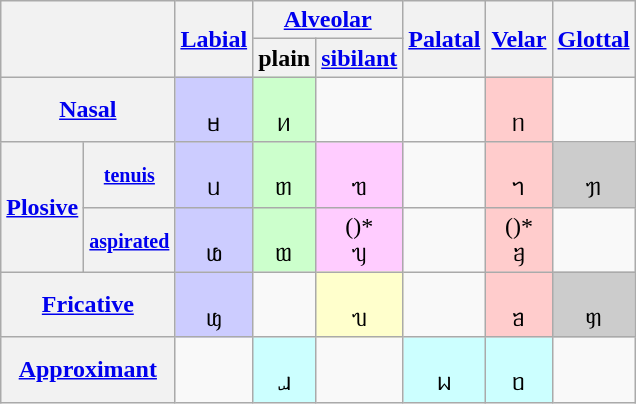<table class="wikitable" style=text-align:center>
<tr>
<th colspan="2" rowspan="2"></th>
<th rowspan="2"><a href='#'>Labial</a></th>
<th colspan="2"><a href='#'>Alveolar</a></th>
<th rowspan="2"><a href='#'>Palatal</a></th>
<th rowspan="2"><a href='#'>Velar</a></th>
<th rowspan="2"><a href='#'>Glottal</a></th>
</tr>
<tr>
<th>plain</th>
<th><a href='#'>sibilant</a></th>
</tr>
<tr>
<th colspan="2"><a href='#'>Nasal</a></th>
<td style="background-color: #ccf"><br>ᥛ</td>
<td style="background-color: #cfc"><br>ᥢ</td>
<td></td>
<td></td>
<td style="background-color: #fcc"><br>ᥒ</td>
<td></td>
</tr>
<tr>
<th rowspan="2"><a href='#'>Plosive</a></th>
<th><small><a href='#'>tenuis</a></small></th>
<td style="background-color: #ccf"><br>ᥙ</td>
<td style="background-color: #cfc"><br>ᥖ</td>
<td style="background-color: #fcf"><br>ᥓ</td>
<td></td>
<td style="background-color: #fcc"><br>ᥐ</td>
<td style="background-color: #ccc"><br>ᥟ</td>
</tr>
<tr>
<th><small><a href='#'>aspirated</a></small></th>
<td style="background-color: #ccf"><br>ᥚ</td>
<td style="background-color: #cfc"><br>ᥗ</td>
<td style="background-color: #fcf">()*<br>ᥡ</td>
<td></td>
<td style="background-color: #fcc">()*<br>ᥠ</td>
<td></td>
</tr>
<tr>
<th colspan="2"><a href='#'>Fricative</a></th>
<td style="background-color: #ccf"><br>ᥜ</td>
<td></td>
<td style="background-color: #ffc"><br>ᥔ</td>
<td></td>
<td style="background-color: #fcc"><br>ᥑ</td>
<td style="background-color: #ccc"><br>ᥞ</td>
</tr>
<tr>
<th colspan="2"><a href='#'>Approximant</a></th>
<td></td>
<td style="background-color: #cff"><br>ᥘ</td>
<td></td>
<td style="background-color: #cff"><br>ᥕ</td>
<td style="background-color: #cff"><br>ᥝ</td>
<td></td>
</tr>
</table>
